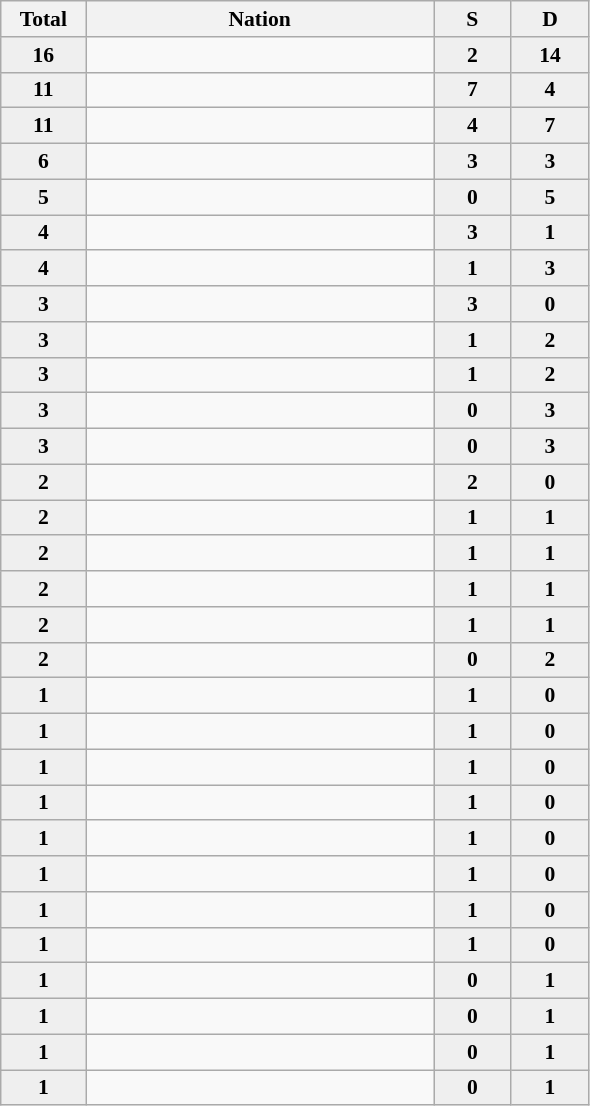<table class="wikitable" style="font-size:90%;">
<tr>
<th width=50>Total</th>
<th width=225>Nation</th>
<th width=45 style="background:#efefef"> S </th>
<th width=45 style="background:#efefef"> D </th>
</tr>
<tr align=center>
<td bgcolor=#efefef><strong>16</strong></td>
<td align=left></td>
<td bgcolor=#efefef><strong>2</strong></td>
<td bgcolor=#efefef><strong>14</strong></td>
</tr>
<tr align=center>
<td bgcolor=#efefef><strong>11</strong></td>
<td align=left></td>
<td bgcolor=#efefef><strong>7</strong></td>
<td bgcolor=#efefef><strong>4</strong></td>
</tr>
<tr align=center>
<td bgcolor=#efefef><strong>11</strong></td>
<td align=left></td>
<td bgcolor=#efefef><strong>4</strong></td>
<td bgcolor=#efefef><strong>7</strong></td>
</tr>
<tr align=center>
<td bgcolor=#efefef><strong>6</strong></td>
<td align=left></td>
<td bgcolor=#efefef><strong>3</strong></td>
<td bgcolor=#efefef><strong>3</strong></td>
</tr>
<tr align=center>
<td bgcolor=#efefef><strong>5</strong></td>
<td align=left></td>
<td bgcolor=#efefef><strong>0</strong></td>
<td bgcolor=#efefef><strong>5</strong></td>
</tr>
<tr align=center>
<td bgcolor=#efefef><strong>4</strong></td>
<td align=left></td>
<td bgcolor=#efefef><strong>3</strong></td>
<td bgcolor=#efefef><strong>1</strong></td>
</tr>
<tr align=center>
<td bgcolor=#efefef><strong>4</strong></td>
<td align=left></td>
<td bgcolor=#efefef><strong>1</strong></td>
<td bgcolor=#efefef><strong>3</strong></td>
</tr>
<tr align=center>
<td bgcolor=#efefef><strong>3</strong></td>
<td align=left></td>
<td bgcolor=#efefef><strong>3</strong></td>
<td bgcolor=#efefef><strong>0</strong></td>
</tr>
<tr align=center>
<td bgcolor=#efefef><strong>3</strong></td>
<td align=left></td>
<td bgcolor=#efefef><strong>1</strong></td>
<td bgcolor=#efefef><strong>2</strong></td>
</tr>
<tr align=center>
<td bgcolor=#efefef><strong>3</strong></td>
<td align=left></td>
<td bgcolor=#efefef><strong>1</strong></td>
<td bgcolor=#efefef><strong>2</strong></td>
</tr>
<tr align=center>
<td bgcolor=#efefef><strong>3</strong></td>
<td align=left></td>
<td bgcolor=#efefef><strong>0</strong></td>
<td bgcolor=#efefef><strong>3</strong></td>
</tr>
<tr align=center>
<td bgcolor=#efefef><strong>3</strong></td>
<td align=left></td>
<td bgcolor=#efefef><strong>0</strong></td>
<td bgcolor=#efefef><strong>3</strong></td>
</tr>
<tr align=center>
<td bgcolor=#efefef><strong>2</strong></td>
<td align=left></td>
<td bgcolor=#efefef><strong>2</strong></td>
<td bgcolor=#efefef><strong>0</strong></td>
</tr>
<tr align=center>
<td bgcolor=#efefef><strong>2</strong></td>
<td align=left></td>
<td bgcolor=#efefef><strong>1</strong></td>
<td bgcolor=#efefef><strong>1</strong></td>
</tr>
<tr align=center>
<td bgcolor=#efefef><strong>2</strong></td>
<td align=left></td>
<td bgcolor=#efefef><strong>1</strong></td>
<td bgcolor=#efefef><strong>1</strong></td>
</tr>
<tr align=center>
<td bgcolor=#efefef><strong>2</strong></td>
<td align=left></td>
<td bgcolor=#efefef><strong>1</strong></td>
<td bgcolor=#efefef><strong>1</strong></td>
</tr>
<tr align=center>
<td bgcolor=#efefef><strong>2</strong></td>
<td align=left></td>
<td bgcolor=#efefef><strong>1</strong></td>
<td bgcolor=#efefef><strong>1</strong></td>
</tr>
<tr align=center>
<td bgcolor=#efefef><strong>2</strong></td>
<td align=left></td>
<td bgcolor=#efefef><strong>0</strong></td>
<td bgcolor=#efefef><strong>2</strong></td>
</tr>
<tr align=center>
<td bgcolor=#efefef><strong>1</strong></td>
<td align=left></td>
<td bgcolor=#efefef><strong>1</strong></td>
<td bgcolor=#efefef><strong>0</strong></td>
</tr>
<tr align=center>
<td bgcolor=#efefef><strong>1</strong></td>
<td align=left></td>
<td bgcolor=#efefef><strong>1</strong></td>
<td bgcolor=#efefef><strong>0</strong></td>
</tr>
<tr align=center>
<td bgcolor=#efefef><strong>1</strong></td>
<td align=left></td>
<td bgcolor=#efefef><strong>1</strong></td>
<td bgcolor=#efefef><strong>0</strong></td>
</tr>
<tr align=center>
<td bgcolor=#efefef><strong>1</strong></td>
<td align=left></td>
<td bgcolor=#efefef><strong>1</strong></td>
<td bgcolor=#efefef><strong>0</strong></td>
</tr>
<tr align=center>
<td bgcolor=#efefef><strong>1</strong></td>
<td align=left></td>
<td bgcolor=#efefef><strong>1</strong></td>
<td bgcolor=#efefef><strong>0</strong></td>
</tr>
<tr align=center>
<td bgcolor=#efefef><strong>1</strong></td>
<td align=left></td>
<td bgcolor=#efefef><strong>1</strong></td>
<td bgcolor=#efefef><strong>0</strong></td>
</tr>
<tr align=center>
<td bgcolor=#efefef><strong>1</strong></td>
<td align=left></td>
<td bgcolor=#efefef><strong>1</strong></td>
<td bgcolor=#efefef><strong>0</strong></td>
</tr>
<tr align=center>
<td bgcolor=#efefef><strong>1</strong></td>
<td align=left></td>
<td bgcolor=#efefef><strong>1</strong></td>
<td bgcolor=#efefef><strong>0</strong></td>
</tr>
<tr align=center>
<td bgcolor=#efefef><strong>1</strong></td>
<td align=left></td>
<td bgcolor=#efefef><strong>0</strong></td>
<td bgcolor=#efefef><strong>1</strong></td>
</tr>
<tr align=center>
<td bgcolor=#efefef><strong>1</strong></td>
<td align=left></td>
<td bgcolor=#efefef><strong>0</strong></td>
<td bgcolor=#efefef><strong>1</strong></td>
</tr>
<tr align=center>
<td bgcolor=#efefef><strong>1</strong></td>
<td align=left></td>
<td bgcolor=#efefef><strong>0</strong></td>
<td bgcolor=#efefef><strong>1</strong></td>
</tr>
<tr align=center>
<td bgcolor=#efefef><strong>1</strong></td>
<td align=left></td>
<td bgcolor=#efefef><strong>0</strong></td>
<td bgcolor=#efefef><strong>1</strong></td>
</tr>
</table>
